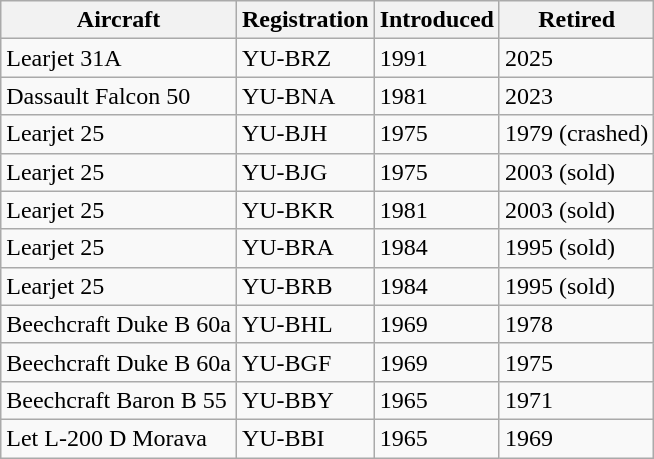<table class="wikitable">
<tr>
<th>Aircraft</th>
<th>Registration</th>
<th>Introduced</th>
<th>Retired</th>
</tr>
<tr>
<td>Learjet 31A</td>
<td>YU-BRZ</td>
<td>1991</td>
<td>2025</td>
</tr>
<tr>
<td>Dassault Falcon 50</td>
<td>YU-BNA</td>
<td>1981</td>
<td>2023</td>
</tr>
<tr>
<td>Learjet 25</td>
<td>YU-BJH</td>
<td>1975</td>
<td>1979 (crashed)</td>
</tr>
<tr>
<td>Learjet 25</td>
<td>YU-BJG</td>
<td>1975</td>
<td>2003 (sold)</td>
</tr>
<tr>
<td>Learjet 25</td>
<td>YU-BKR</td>
<td>1981</td>
<td>2003 (sold)</td>
</tr>
<tr>
<td>Learjet 25</td>
<td>YU-BRA</td>
<td>1984</td>
<td>1995 (sold)</td>
</tr>
<tr>
<td>Learjet 25</td>
<td>YU-BRB</td>
<td>1984</td>
<td>1995 (sold)</td>
</tr>
<tr>
<td>Beechcraft Duke B 60a</td>
<td>YU-BHL</td>
<td>1969</td>
<td>1978</td>
</tr>
<tr>
<td>Beechcraft Duke B 60a</td>
<td>YU-BGF</td>
<td>1969</td>
<td>1975</td>
</tr>
<tr>
<td>Beechcraft Baron B 55</td>
<td>YU-BBY</td>
<td>1965</td>
<td>1971</td>
</tr>
<tr>
<td>Let L-200 D Morava</td>
<td>YU-BBI</td>
<td>1965</td>
<td>1969</td>
</tr>
</table>
